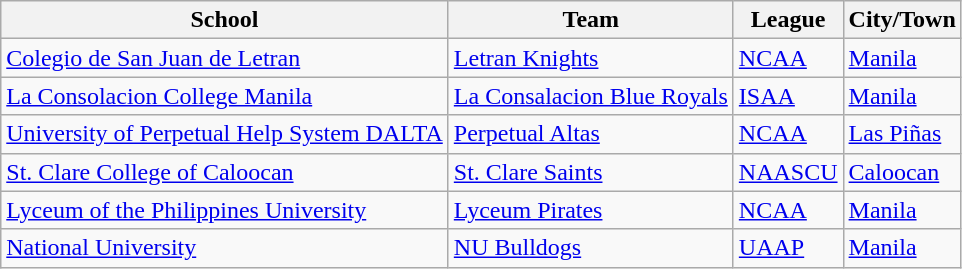<table class=wikitable>
<tr>
<th>School</th>
<th>Team</th>
<th>League</th>
<th>City/Town</th>
</tr>
<tr>
<td><a href='#'>Colegio de San Juan de Letran</a></td>
<td><a href='#'>Letran Knights</a></td>
<td><a href='#'>NCAA</a></td>
<td><a href='#'>Manila</a></td>
</tr>
<tr>
<td><a href='#'>La Consolacion College Manila</a></td>
<td><a href='#'>La Consalacion Blue Royals</a></td>
<td><a href='#'>ISAA</a></td>
<td><a href='#'>Manila</a></td>
</tr>
<tr>
<td><a href='#'>University of Perpetual Help System DALTA</a></td>
<td><a href='#'>Perpetual Altas</a></td>
<td><a href='#'>NCAA</a></td>
<td><a href='#'>Las Piñas</a></td>
</tr>
<tr>
<td><a href='#'>St. Clare College of Caloocan</a></td>
<td><a href='#'>St. Clare Saints</a></td>
<td><a href='#'>NAASCU</a></td>
<td><a href='#'>Caloocan</a></td>
</tr>
<tr>
<td><a href='#'>Lyceum of the Philippines University</a></td>
<td><a href='#'>Lyceum Pirates</a></td>
<td><a href='#'>NCAA</a></td>
<td><a href='#'>Manila</a></td>
</tr>
<tr>
<td><a href='#'>National University</a></td>
<td><a href='#'>NU Bulldogs</a></td>
<td><a href='#'>UAAP</a></td>
<td><a href='#'>Manila</a></td>
</tr>
</table>
